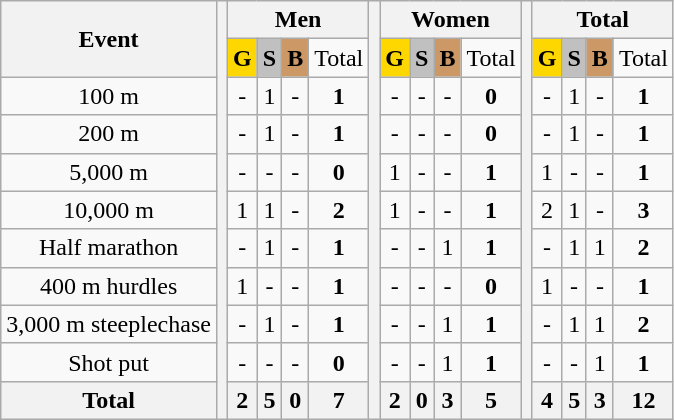<table class=wikitable>
<tr>
<th rowspan=2>Event</th>
<th rowspan=11></th>
<th colspan=4>Men</th>
<th rowspan=11></th>
<th colspan=4>Women</th>
<th rowspan=11></th>
<th colspan=4>Total</th>
</tr>
<tr>
<td bgcolor=gold><strong>G</strong></td>
<td bgcolor=silver><strong>S</strong></td>
<td bgcolor=cc9966><strong>B</strong></td>
<td>Total</td>
<td bgcolor=gold><strong>G</strong></td>
<td bgcolor=silver><strong>S</strong></td>
<td bgcolor=cc9966><strong>B</strong></td>
<td>Total</td>
<td bgcolor=gold><strong>G</strong></td>
<td bgcolor=silver><strong>S</strong></td>
<td bgcolor=cc9966><strong>B</strong></td>
<td>Total</td>
</tr>
<tr align=center>
<td>100 m</td>
<td>-</td>
<td>1</td>
<td>-</td>
<td><strong>1</strong></td>
<td>-</td>
<td>-</td>
<td>-</td>
<td><strong>0</strong></td>
<td>-</td>
<td>1</td>
<td>-</td>
<td><strong>1</strong></td>
</tr>
<tr align=center>
<td>200 m</td>
<td>-</td>
<td>1</td>
<td>-</td>
<td><strong>1</strong></td>
<td>-</td>
<td>-</td>
<td>-</td>
<td><strong>0</strong></td>
<td>-</td>
<td>1</td>
<td>-</td>
<td><strong>1</strong></td>
</tr>
<tr align=center>
<td>5,000 m</td>
<td>-</td>
<td>-</td>
<td>-</td>
<td><strong>0</strong></td>
<td>1</td>
<td>-</td>
<td>-</td>
<td><strong>1</strong></td>
<td>1</td>
<td>-</td>
<td>-</td>
<td><strong>1</strong></td>
</tr>
<tr align=center>
<td>10,000 m</td>
<td>1</td>
<td>1</td>
<td>-</td>
<td><strong>2</strong></td>
<td>1</td>
<td>-</td>
<td>-</td>
<td><strong>1</strong></td>
<td>2</td>
<td>1</td>
<td>-</td>
<td><strong>3</strong></td>
</tr>
<tr align=center>
<td>Half marathon</td>
<td>-</td>
<td>1</td>
<td>-</td>
<td><strong>1</strong></td>
<td>-</td>
<td>-</td>
<td>1</td>
<td><strong>1</strong></td>
<td>-</td>
<td>1</td>
<td>1</td>
<td><strong>2</strong></td>
</tr>
<tr align=center>
<td>400 m hurdles</td>
<td>1</td>
<td>-</td>
<td>-</td>
<td><strong>1</strong></td>
<td>-</td>
<td>-</td>
<td>-</td>
<td><strong>0</strong></td>
<td>1</td>
<td>-</td>
<td>-</td>
<td><strong>1</strong></td>
</tr>
<tr align=center>
<td>3,000 m steeplechase</td>
<td>-</td>
<td>1</td>
<td>-</td>
<td><strong>1</strong></td>
<td>-</td>
<td>-</td>
<td>1</td>
<td><strong>1</strong></td>
<td>-</td>
<td>1</td>
<td>1</td>
<td><strong>2</strong></td>
</tr>
<tr align=center>
<td>Shot put</td>
<td>-</td>
<td>-</td>
<td>-</td>
<td><strong>0</strong></td>
<td>-</td>
<td>-</td>
<td>1</td>
<td><strong>1</strong></td>
<td>-</td>
<td>-</td>
<td>1</td>
<td><strong>1</strong></td>
</tr>
<tr>
<th>Total</th>
<th>2</th>
<th>5</th>
<th>0</th>
<th>7</th>
<th>2</th>
<th>0</th>
<th>3</th>
<th>5</th>
<th>4</th>
<th>5</th>
<th>3</th>
<th>12</th>
</tr>
</table>
